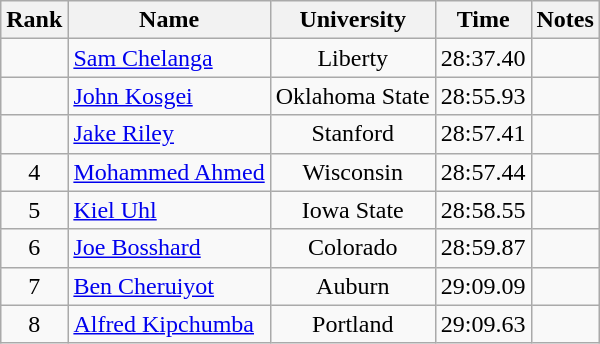<table class="wikitable sortable" style="text-align:center">
<tr>
<th>Rank</th>
<th>Name</th>
<th>University</th>
<th>Time</th>
<th>Notes</th>
</tr>
<tr>
<td></td>
<td align=left><a href='#'>Sam Chelanga</a></td>
<td>Liberty</td>
<td>28:37.40</td>
<td></td>
</tr>
<tr>
<td></td>
<td align=left><a href='#'>John Kosgei</a></td>
<td>Oklahoma State</td>
<td>28:55.93</td>
<td></td>
</tr>
<tr>
<td></td>
<td align=left><a href='#'>Jake Riley</a></td>
<td>Stanford</td>
<td>28:57.41</td>
<td></td>
</tr>
<tr>
<td>4</td>
<td align=left><a href='#'>Mohammed Ahmed</a> </td>
<td>Wisconsin</td>
<td>28:57.44</td>
<td></td>
</tr>
<tr>
<td>5</td>
<td align=left><a href='#'>Kiel Uhl</a></td>
<td>Iowa State</td>
<td>28:58.55</td>
<td></td>
</tr>
<tr>
<td>6</td>
<td align=left><a href='#'>Joe Bosshard</a></td>
<td>Colorado</td>
<td>28:59.87</td>
<td></td>
</tr>
<tr>
<td>7</td>
<td align=left><a href='#'>Ben Cheruiyot</a></td>
<td>Auburn</td>
<td>29:09.09</td>
<td></td>
</tr>
<tr>
<td>8</td>
<td align=left><a href='#'>Alfred Kipchumba</a></td>
<td>Portland</td>
<td>29:09.63</td>
<td></td>
</tr>
</table>
